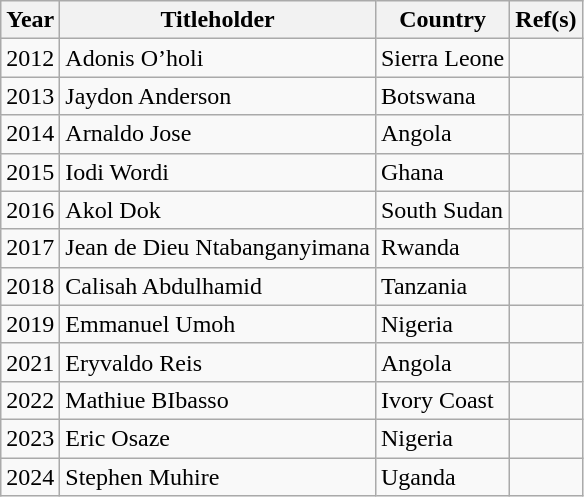<table class="wikitable">
<tr>
<th>Year</th>
<th>Titleholder</th>
<th>Country</th>
<th>Ref(s)</th>
</tr>
<tr>
<td>2012</td>
<td>Adonis O’holi</td>
<td>Sierra Leone</td>
<td></td>
</tr>
<tr>
<td>2013</td>
<td>Jaydon Anderson</td>
<td>Botswana</td>
<td></td>
</tr>
<tr>
<td>2014</td>
<td>Arnaldo Jose</td>
<td>Angola</td>
<td></td>
</tr>
<tr>
<td>2015</td>
<td>Iodi Wordi</td>
<td>Ghana</td>
<td></td>
</tr>
<tr>
<td>2016</td>
<td>Akol Dok</td>
<td>South Sudan</td>
<td></td>
</tr>
<tr>
<td>2017</td>
<td>Jean de Dieu Ntabanganyimana</td>
<td>Rwanda</td>
<td></td>
</tr>
<tr>
<td>2018</td>
<td>Calisah Abdulhamid</td>
<td>Tanzania</td>
<td></td>
</tr>
<tr>
<td>2019</td>
<td>Emmanuel Umoh</td>
<td>Nigeria</td>
<td></td>
</tr>
<tr>
<td>2021</td>
<td>Eryvaldo Reis</td>
<td>Angola</td>
<td></td>
</tr>
<tr>
<td>2022</td>
<td>Mathiue BIbasso</td>
<td>Ivory Coast</td>
<td></td>
</tr>
<tr>
<td>2023</td>
<td>Eric Osaze</td>
<td>Nigeria</td>
<td></td>
</tr>
<tr>
<td>2024</td>
<td>Stephen Muhire</td>
<td>Uganda</td>
<td></td>
</tr>
</table>
